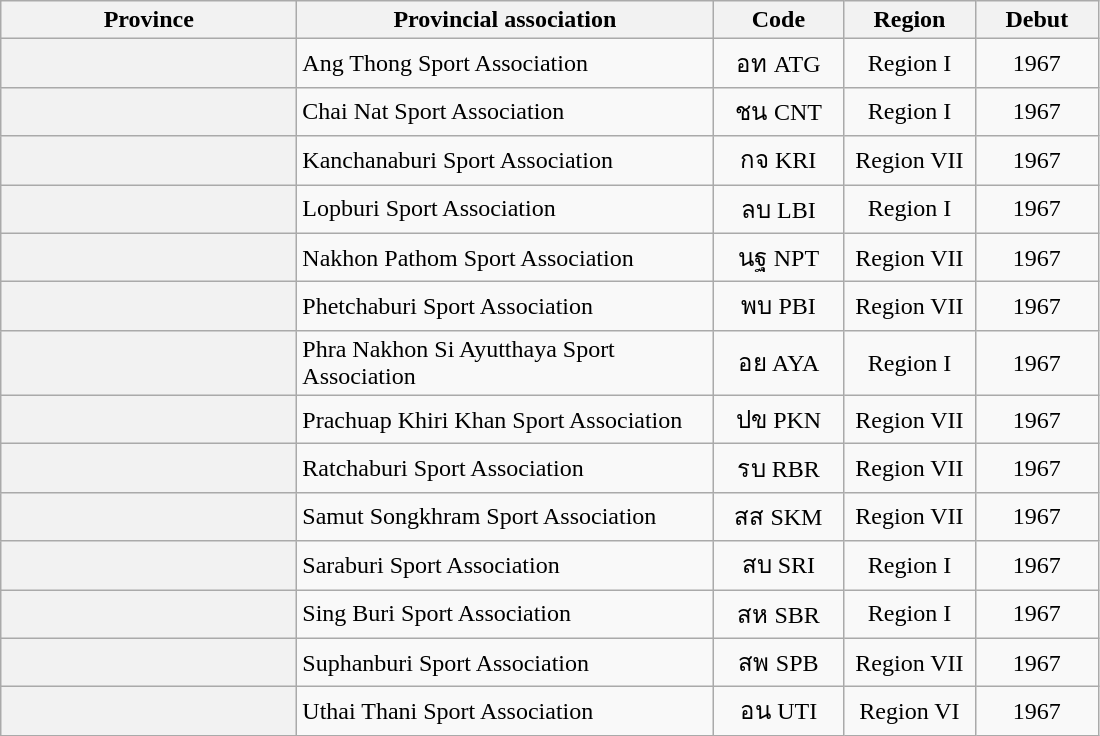<table class="wikitable sortable">
<tr>
<th style="width:190px;">Province</th>
<th style="width:270px;">Provincial association</th>
<th style="width:80px;">Code</th>
<th style="width:80px;">Region</th>
<th style="width:75px;">Debut</th>
</tr>
<tr>
<th style="text-align: left;"></th>
<td>Ang Thong Sport Association</td>
<td align=center>อท ATG</td>
<td align=center>Region I</td>
<td align=center>1967</td>
</tr>
<tr>
<th style="text-align: left;"></th>
<td>Chai Nat Sport Association</td>
<td align=center>ชน CNT</td>
<td align=center>Region I</td>
<td align=center>1967</td>
</tr>
<tr>
<th style="text-align: left;"></th>
<td>Kanchanaburi Sport Association</td>
<td align=center>กจ KRI</td>
<td align=center>Region VII</td>
<td align=center>1967</td>
</tr>
<tr>
<th style="text-align: left;"></th>
<td>Lopburi Sport Association</td>
<td align=center>ลบ LBI</td>
<td align=center>Region I</td>
<td align=center>1967</td>
</tr>
<tr>
<th style="text-align: left;"></th>
<td>Nakhon Pathom Sport Association</td>
<td align=center>นฐ NPT</td>
<td align=center>Region VII</td>
<td align=center>1967</td>
</tr>
<tr>
<th style="text-align: left;"></th>
<td>Phetchaburi Sport Association</td>
<td align=center>พบ PBI</td>
<td align=center>Region VII</td>
<td align=center>1967</td>
</tr>
<tr>
<th style="text-align: left;"></th>
<td>Phra Nakhon Si Ayutthaya Sport Association</td>
<td align=center>อย AYA</td>
<td align=center>Region I</td>
<td align=center>1967</td>
</tr>
<tr>
<th style="text-align: left;"></th>
<td>Prachuap Khiri Khan Sport Association</td>
<td align=center>ปข PKN</td>
<td align=center>Region VII</td>
<td align=center>1967</td>
</tr>
<tr>
<th style="text-align: left;"></th>
<td>Ratchaburi Sport Association</td>
<td align=center>รบ RBR</td>
<td align=center>Region VII</td>
<td align=center>1967</td>
</tr>
<tr>
<th style="text-align: left;"></th>
<td>Samut Songkhram Sport Association</td>
<td align=center>สส SKM</td>
<td align=center>Region VII</td>
<td align=center>1967</td>
</tr>
<tr>
<th style="text-align: left;"></th>
<td>Saraburi Sport Association</td>
<td align=center>สบ SRI</td>
<td align=center>Region I</td>
<td align=center>1967</td>
</tr>
<tr>
<th style="text-align: left;"></th>
<td>Sing Buri Sport Association</td>
<td align=center>สห SBR</td>
<td align=center>Region I</td>
<td align=center>1967</td>
</tr>
<tr>
<th style="text-align: left;"></th>
<td>Suphanburi Sport Association</td>
<td align=center>สพ SPB</td>
<td align=center>Region VII</td>
<td align=center>1967</td>
</tr>
<tr>
<th style="text-align: left;"></th>
<td>Uthai Thani Sport Association</td>
<td align=center>อน UTI</td>
<td align=center>Region VI</td>
<td align=center>1967</td>
</tr>
</table>
